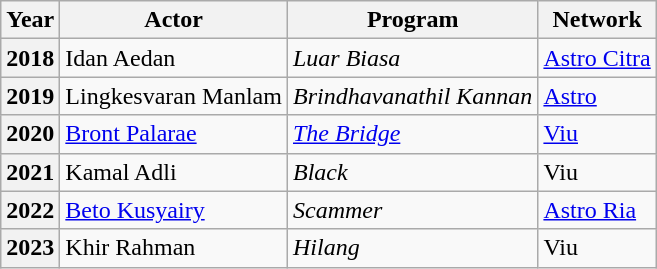<table class="wikitable plainrowheaders">
<tr>
<th>Year</th>
<th>Actor</th>
<th>Program</th>
<th>Network</th>
</tr>
<tr>
<th scope="row">2018</th>
<td>Idan Aedan</td>
<td><em>Luar Biasa</em></td>
<td><a href='#'>Astro Citra</a></td>
</tr>
<tr>
<th scope="row">2019</th>
<td>Lingkesvaran Manlam</td>
<td><em>Brindhavanathil Kannan</em></td>
<td><a href='#'>Astro</a></td>
</tr>
<tr>
<th scope="row">2020</th>
<td><a href='#'>Bront Palarae</a></td>
<td><em><a href='#'>The Bridge</a></em></td>
<td><a href='#'>Viu</a></td>
</tr>
<tr>
<th scope="row">2021</th>
<td>Kamal Adli</td>
<td><em>Black</em></td>
<td>Viu</td>
</tr>
<tr>
<th scope="row">2022</th>
<td><a href='#'>Beto Kusyairy</a></td>
<td><em>Scammer</em></td>
<td><a href='#'>Astro Ria</a></td>
</tr>
<tr>
<th scope="row">2023</th>
<td>Khir Rahman</td>
<td><em>Hilang</em></td>
<td>Viu</td>
</tr>
</table>
